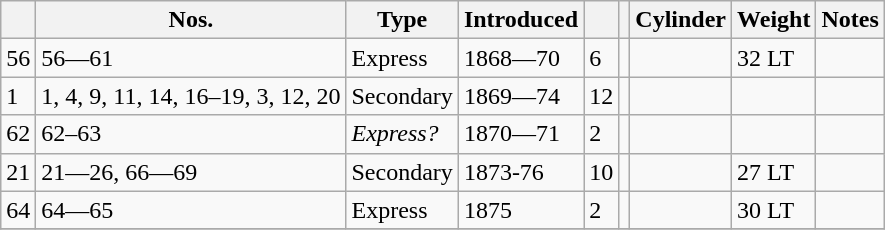<table class="wikitable sortable">
<tr>
<th></th>
<th>Nos.</th>
<th>Type</th>
<th>Introduced</th>
<th></th>
<th></th>
<th>Cylinder</th>
<th>Weight</th>
<th>Notes</th>
</tr>
<tr>
<td>56</td>
<td>56—61</td>
<td>Express</td>
<td>1868—70</td>
<td>6</td>
<td></td>
<td></td>
<td>32 LT</td>
<td></td>
</tr>
<tr>
<td>1</td>
<td>1, 4, 9, 11, 14, 16–19, 3, 12, 20</td>
<td>Secondary</td>
<td>1869—74</td>
<td>12</td>
<td></td>
<td></td>
<td></td>
<td></td>
</tr>
<tr>
<td>62</td>
<td>62–63</td>
<td><em>Express?</em></td>
<td>1870—71</td>
<td>2</td>
<td></td>
<td></td>
<td></td>
<td></td>
</tr>
<tr>
<td>21</td>
<td>21—26, 66—69</td>
<td>Secondary</td>
<td>1873-76</td>
<td>10</td>
<td></td>
<td></td>
<td>27 LT</td>
<td></td>
</tr>
<tr>
<td>64</td>
<td>64—65</td>
<td>Express</td>
<td>1875</td>
<td>2</td>
<td></td>
<td></td>
<td>30 LT</td>
<td></td>
</tr>
<tr>
</tr>
</table>
